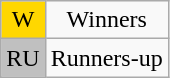<table class="wikitable" style="text-align:center">
<tr>
<td style=background:gold>W</td>
<td>Winners</td>
</tr>
<tr>
<td style=background:silver>RU</td>
<td>Runners-up</td>
</tr>
</table>
